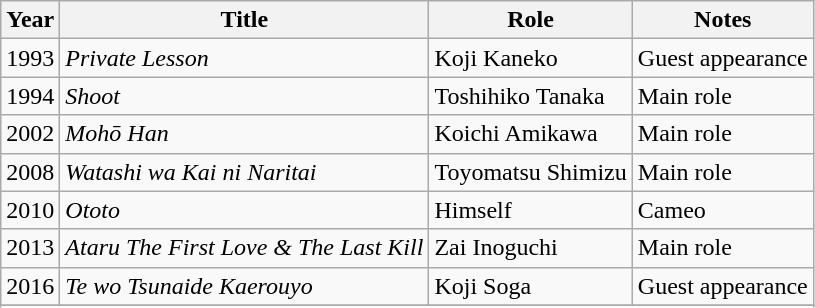<table class="wikitable">
<tr>
<th>Year</th>
<th>Title</th>
<th>Role</th>
<th>Notes</th>
</tr>
<tr>
<td>1993</td>
<td><em>Private Lesson</em></td>
<td>Koji Kaneko</td>
<td>Guest appearance</td>
</tr>
<tr>
<td>1994</td>
<td><em>Shoot</em></td>
<td>Toshihiko Tanaka</td>
<td>Main role</td>
</tr>
<tr>
<td>2002</td>
<td><em>Mohō Han</em></td>
<td>Koichi Amikawa</td>
<td>Main role</td>
</tr>
<tr>
<td>2008</td>
<td><em>Watashi wa Kai ni Naritai</em></td>
<td>Toyomatsu Shimizu</td>
<td>Main role</td>
</tr>
<tr>
<td>2010</td>
<td><em>Ototo</em></td>
<td>Himself</td>
<td>Cameo</td>
</tr>
<tr>
<td>2013</td>
<td><em>Ataru The First Love & The Last Kill</em></td>
<td>Zai Inoguchi</td>
<td>Main role</td>
</tr>
<tr>
<td>2016</td>
<td><em>Te wo Tsunaide Kaerouyo</em></td>
<td>Koji Soga</td>
<td>Guest appearance</td>
</tr>
<tr>
</tr>
<tr>
</tr>
</table>
